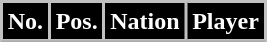<table class="wikitable sortable">
<tr>
<th style="background:#000000; color:#FFFFFF; border:2px solid #C0C0C0;" scope="col">No.</th>
<th style="background:#000000; color:#FFFFFF; border:2px solid #C0C0C0;" scope="col">Pos.</th>
<th style="background:#000000; color:#FFFFFF; border:2px solid #C0C0C0;" scope="col">Nation</th>
<th style="background:#000000; color:#FFFFFF; border:2px solid #C0C0C0;" scope="col">Player</th>
</tr>
<tr>
</tr>
</table>
